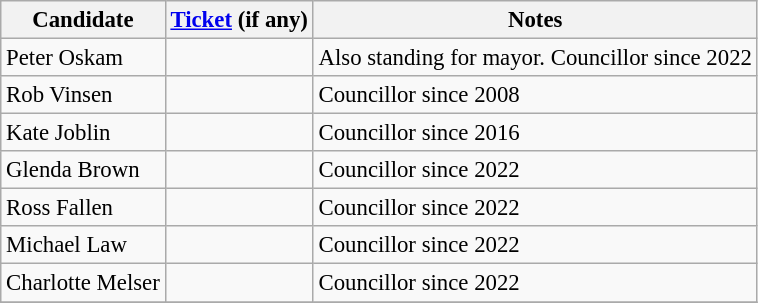<table class="wikitable" style="font-size: 95%">
<tr>
<th>Candidate</th>
<th><a href='#'>Ticket</a> (if any)</th>
<th>Notes</th>
</tr>
<tr>
<td>Peter Oskam</td>
<td></td>
<td>Also standing for mayor. Councillor since 2022</td>
</tr>
<tr>
<td>Rob Vinsen</td>
<td></td>
<td>Councillor since 2008</td>
</tr>
<tr>
<td>Kate Joblin</td>
<td></td>
<td>Councillor since 2016</td>
</tr>
<tr>
<td>Glenda Brown</td>
<td></td>
<td>Councillor since 2022</td>
</tr>
<tr>
<td>Ross Fallen</td>
<td></td>
<td>Councillor since 2022</td>
</tr>
<tr>
<td>Michael Law</td>
<td></td>
<td>Councillor since 2022</td>
</tr>
<tr>
<td>Charlotte Melser</td>
<td></td>
<td>Councillor since 2022</td>
</tr>
<tr>
</tr>
</table>
